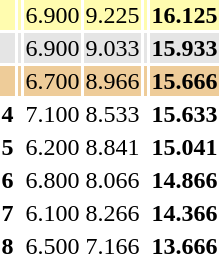<table>
<tr style="background:#fffcaf;">
<th scope=row style="text-align:center"></th>
<td style="text-align:left;"></td>
<td>6.900</td>
<td>9.225</td>
<td></td>
<td><strong>16.125</strong></td>
</tr>
<tr style="background:#e5e5e5;">
<th scope=row style="text-align:center"></th>
<td style="text-align:left;"></td>
<td>6.900</td>
<td>9.033</td>
<td></td>
<td><strong>15.933 </strong></td>
</tr>
<tr style="background:#ec9;">
<th scope=row style="text-align:center"></th>
<td style="text-align:left;"></td>
<td>6.700</td>
<td>8.966</td>
<td></td>
<td><strong>15.666</strong></td>
</tr>
<tr>
<th scope=row style="text-align:center">4</th>
<td style="text-align:left;"></td>
<td>7.100</td>
<td>8.533</td>
<td></td>
<td><strong>15.633</strong></td>
</tr>
<tr>
<th scope=row style="text-align:center">5</th>
<td style="text-align:left;"></td>
<td>6.200</td>
<td>8.841</td>
<td></td>
<td><strong>15.041</strong></td>
</tr>
<tr>
<th scope=row style="text-align:center">6</th>
<td style="text-align:left;"></td>
<td>6.800</td>
<td>8.066</td>
<td></td>
<td><strong>14.866</strong></td>
</tr>
<tr>
<th scope=row style="text-align:center">7</th>
<td style="text-align:left;"></td>
<td>6.100</td>
<td>8.266</td>
<td></td>
<td><strong>14.366</strong></td>
</tr>
<tr>
<th scope=row style="text-align:center">8</th>
<td style="text-align:left;"></td>
<td>6.500</td>
<td>7.166</td>
<td></td>
<td><strong>13.666</strong></td>
</tr>
</table>
